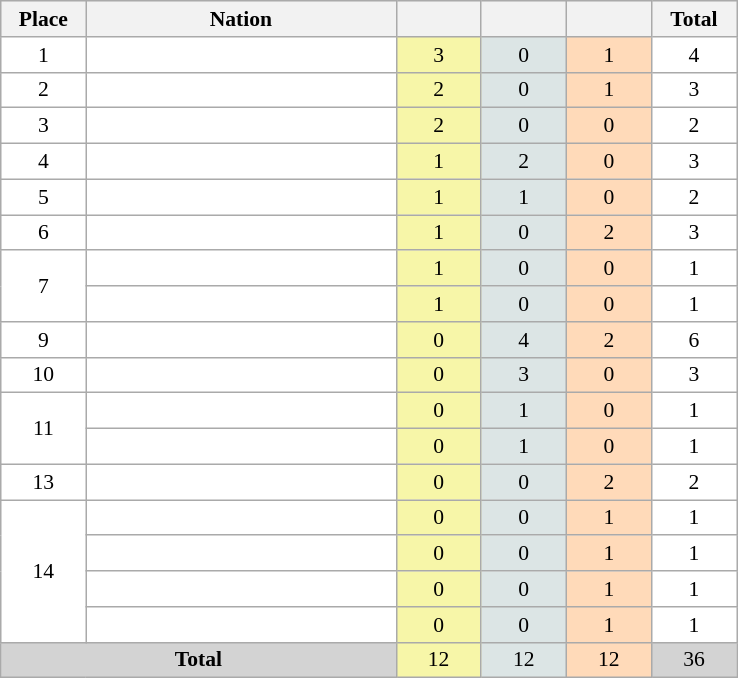<table class=wikitable style="border:1px solid #AAAAAA;font-size:90%">
<tr bgcolor="#EFEFEF">
<th width=50>Place</th>
<th width=200>Nation</th>
<th width=50></th>
<th width=50></th>
<th width=50></th>
<th width=50>Total</th>
</tr>
<tr align="center" valign="center" bgcolor="#FFFFFF">
<td>1</td>
<td align="left"></td>
<td style="background:#F7F6A8;">3</td>
<td style="background:#DCE5E5;">0</td>
<td style="background:#FFDAB9;">1</td>
<td>4</td>
</tr>
<tr align="center" valign="center" bgcolor="#FFFFFF">
<td>2</td>
<td align="left"></td>
<td style="background:#F7F6A8;">2</td>
<td style="background:#DCE5E5;">0</td>
<td style="background:#FFDAB9;">1</td>
<td>3</td>
</tr>
<tr align="center" valign="center" bgcolor="#FFFFFF">
<td>3</td>
<td align="left"></td>
<td style="background:#F7F6A8;">2</td>
<td style="background:#DCE5E5;">0</td>
<td style="background:#FFDAB9;">0</td>
<td>2</td>
</tr>
<tr align="center" valign="center" bgcolor="#FFFFFF">
<td>4</td>
<td align="left"></td>
<td style="background:#F7F6A8;">1</td>
<td style="background:#DCE5E5;">2</td>
<td style="background:#FFDAB9;">0</td>
<td>3</td>
</tr>
<tr align="center" valign="center" bgcolor="#FFFFFF">
<td>5</td>
<td align="left"></td>
<td style="background:#F7F6A8;">1</td>
<td style="background:#DCE5E5;">1</td>
<td style="background:#FFDAB9;">0</td>
<td>2</td>
</tr>
<tr align="center" valign="center" bgcolor="#FFFFFF">
<td>6</td>
<td align="left"></td>
<td style="background:#F7F6A8;">1</td>
<td style="background:#DCE5E5;">0</td>
<td style="background:#FFDAB9;">2</td>
<td>3</td>
</tr>
<tr align="center" valign="center" bgcolor="#FFFFFF">
<td rowspan=2>7</td>
<td align="left"></td>
<td style="background:#F7F6A8;">1</td>
<td style="background:#DCE5E5;">0</td>
<td style="background:#FFDAB9;">0</td>
<td>1</td>
</tr>
<tr align="center" valign="center" bgcolor="#FFFFFF">
<td align="left"></td>
<td style="background:#F7F6A8;">1</td>
<td style="background:#DCE5E5;">0</td>
<td style="background:#FFDAB9;">0</td>
<td>1</td>
</tr>
<tr align="center" valign="center" bgcolor="#FFFFFF">
<td>9</td>
<td align="left"></td>
<td style="background:#F7F6A8;">0</td>
<td style="background:#DCE5E5;">4</td>
<td style="background:#FFDAB9;">2</td>
<td>6</td>
</tr>
<tr align="center" valign="center" bgcolor="#FFFFFF">
<td>10</td>
<td align="left"></td>
<td style="background:#F7F6A8;">0</td>
<td style="background:#DCE5E5;">3</td>
<td style="background:#FFDAB9;">0</td>
<td>3</td>
</tr>
<tr align="center" valign="center" bgcolor="#FFFFFF">
<td rowspan=2>11</td>
<td align="left"></td>
<td style="background:#F7F6A8;">0</td>
<td style="background:#DCE5E5;">1</td>
<td style="background:#FFDAB9;">0</td>
<td>1</td>
</tr>
<tr align="center" valign="center" bgcolor="#FFFFFF">
<td align="left"></td>
<td style="background:#F7F6A8;">0</td>
<td style="background:#DCE5E5;">1</td>
<td style="background:#FFDAB9;">0</td>
<td>1</td>
</tr>
<tr align="center" valign="center" bgcolor="#FFFFFF">
<td>13</td>
<td align="left"></td>
<td style="background:#F7F6A8;">0</td>
<td style="background:#DCE5E5;">0</td>
<td style="background:#FFDAB9;">2</td>
<td>2</td>
</tr>
<tr align="center" valign="center" bgcolor="#FFFFFF">
<td rowspan=4>14</td>
<td align="left"></td>
<td style="background:#F7F6A8;">0</td>
<td style="background:#DCE5E5;">0</td>
<td style="background:#FFDAB9;">1</td>
<td>1</td>
</tr>
<tr align="center" valign="center" bgcolor="#FFFFFF">
<td align="left"></td>
<td style="background:#F7F6A8;">0</td>
<td style="background:#DCE5E5;">0</td>
<td style="background:#FFDAB9;">1</td>
<td>1</td>
</tr>
<tr align="center" valign="center" bgcolor="#FFFFFF">
<td align="left"></td>
<td style="background:#F7F6A8;">0</td>
<td style="background:#DCE5E5;">0</td>
<td style="background:#FFDAB9;">1</td>
<td>1</td>
</tr>
<tr align="center" valign="center" bgcolor="#FFFFFF">
<td align="left"></td>
<td style="background:#F7F6A8;">0</td>
<td style="background:#DCE5E5;">0</td>
<td style="background:#FFDAB9;">1</td>
<td>1</td>
</tr>
<tr align="center">
<td colspan="2" bgcolor=D3D3D3><strong>Total</strong></td>
<td style="background:#F7F6A8;">12</td>
<td style="background:#DCE5E5;">12</td>
<td style="background:#FFDAB9;">12</td>
<td bgcolor=D3D3D3>36</td>
</tr>
</table>
